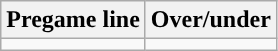<table class="wikitable">
<tr align="center">
<th>Pregame line</th>
<th>Over/under</th>
</tr>
<tr align="center">
<td></td>
<td></td>
</tr>
</table>
